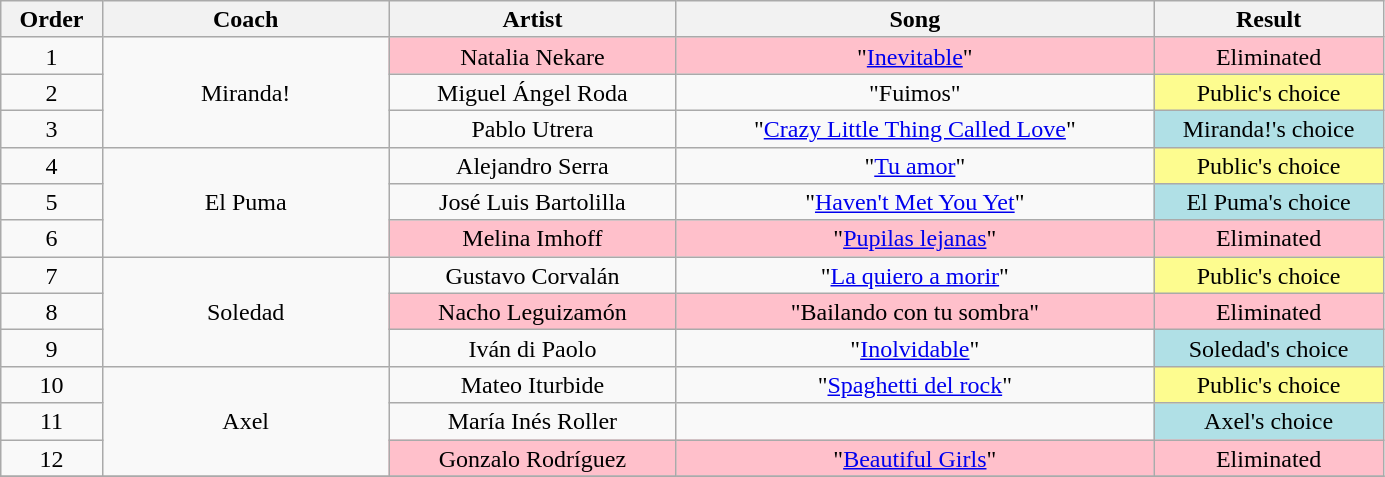<table class="wikitable" style="text-align:center; line-height:17px; width:73%;">
<tr>
<th width="05%">Order</th>
<th width="15%">Coach</th>
<th width="15%">Artist</th>
<th width="25%">Song</th>
<th width="12%">Result</th>
</tr>
<tr>
<td>1</td>
<td rowspan="3">Miranda!</td>
<td style="background:pink;">Natalia Nekare</td>
<td style="background:pink;">"<a href='#'>Inevitable</a>"</td>
<td style="background:pink;">Eliminated</td>
</tr>
<tr>
<td>2</td>
<td>Miguel Ángel Roda</td>
<td>"Fuimos"</td>
<td style="background:#fdfc8f;">Public's choice</td>
</tr>
<tr>
<td>3</td>
<td>Pablo Utrera</td>
<td>"<a href='#'>Crazy Little Thing Called Love</a>"</td>
<td style="background:#B0E0E6;">Miranda!'s choice</td>
</tr>
<tr>
<td>4</td>
<td rowspan="3">El Puma</td>
<td>Alejandro Serra</td>
<td>"<a href='#'>Tu amor</a>"</td>
<td style="background:#fdfc8f;">Public's choice</td>
</tr>
<tr>
<td>5</td>
<td>José Luis Bartolilla</td>
<td>"<a href='#'>Haven't Met You Yet</a>"</td>
<td style="background:#B0E0E6;">El Puma's choice</td>
</tr>
<tr>
<td>6</td>
<td style="background:pink;">Melina Imhoff</td>
<td style="background:pink;">"<a href='#'>Pupilas lejanas</a>"</td>
<td style="background:pink;">Eliminated</td>
</tr>
<tr>
<td>7</td>
<td rowspan="3">Soledad</td>
<td>Gustavo Corvalán</td>
<td>"<a href='#'>La quiero a morir</a>"</td>
<td style="background:#fdfc8f;">Public's choice</td>
</tr>
<tr>
<td>8</td>
<td style="background:pink;">Nacho Leguizamón</td>
<td style="background:pink;">"Bailando con tu sombra"</td>
<td style="background:pink;">Eliminated</td>
</tr>
<tr>
<td>9</td>
<td>Iván di Paolo</td>
<td>"<a href='#'>Inolvidable</a>"</td>
<td style="background:#B0E0E6;">Soledad's choice</td>
</tr>
<tr>
<td>10</td>
<td rowspan="3">Axel</td>
<td>Mateo Iturbide</td>
<td>"<a href='#'>Spaghetti del rock</a>"</td>
<td style="background:#fdfc8f;">Public's choice</td>
</tr>
<tr>
<td>11</td>
<td>María Inés Roller</td>
<td></td>
<td style="background:#B0E0E6;">Axel's choice</td>
</tr>
<tr>
<td>12</td>
<td style="background:pink;">Gonzalo Rodríguez</td>
<td style="background:pink;">"<a href='#'>Beautiful Girls</a>"</td>
<td style="background:pink;">Eliminated</td>
</tr>
<tr>
</tr>
</table>
